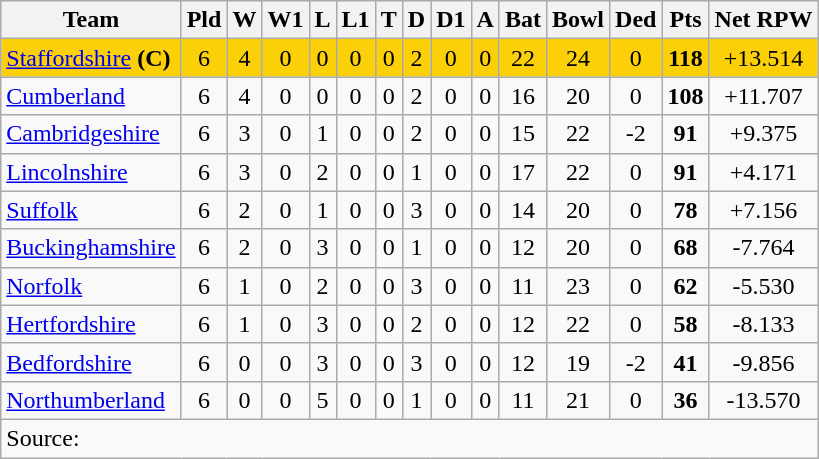<table class="wikitable" style="text-align:center">
<tr>
<th>Team</th>
<th>Pld</th>
<th>W</th>
<th>W1</th>
<th>L</th>
<th>L1</th>
<th>T</th>
<th>D</th>
<th>D1</th>
<th>A</th>
<th>Bat</th>
<th>Bowl</th>
<th>Ded</th>
<th>Pts</th>
<th>Net RPW</th>
</tr>
<tr style="background:#fbd009;">
<td align=left><a href='#'>Staffordshire</a> <strong>(C)</strong></td>
<td>6</td>
<td>4</td>
<td>0</td>
<td>0</td>
<td>0</td>
<td>0</td>
<td>2</td>
<td>0</td>
<td>0</td>
<td>22</td>
<td>24</td>
<td>0</td>
<td><strong>118</strong></td>
<td>+13.514</td>
</tr>
<tr>
<td align=left><a href='#'>Cumberland</a></td>
<td>6</td>
<td>4</td>
<td>0</td>
<td>0</td>
<td>0</td>
<td>0</td>
<td>2</td>
<td>0</td>
<td>0</td>
<td>16</td>
<td>20</td>
<td>0</td>
<td><strong>108</strong></td>
<td>+11.707</td>
</tr>
<tr>
<td align=left><a href='#'>Cambridgeshire</a></td>
<td>6</td>
<td>3</td>
<td>0</td>
<td>1</td>
<td>0</td>
<td>0</td>
<td>2</td>
<td>0</td>
<td>0</td>
<td>15</td>
<td>22</td>
<td>-2</td>
<td><strong>91</strong></td>
<td>+9.375</td>
</tr>
<tr>
<td align=left><a href='#'>Lincolnshire</a></td>
<td>6</td>
<td>3</td>
<td>0</td>
<td>2</td>
<td>0</td>
<td>0</td>
<td>1</td>
<td>0</td>
<td>0</td>
<td>17</td>
<td>22</td>
<td>0</td>
<td><strong>91</strong></td>
<td>+4.171</td>
</tr>
<tr>
<td align=left><a href='#'>Suffolk</a></td>
<td>6</td>
<td>2</td>
<td>0</td>
<td>1</td>
<td>0</td>
<td>0</td>
<td>3</td>
<td>0</td>
<td>0</td>
<td>14</td>
<td>20</td>
<td>0</td>
<td><strong>78</strong></td>
<td>+7.156</td>
</tr>
<tr>
<td align=left><a href='#'>Buckinghamshire</a></td>
<td>6</td>
<td>2</td>
<td>0</td>
<td>3</td>
<td>0</td>
<td>0</td>
<td>1</td>
<td>0</td>
<td>0</td>
<td>12</td>
<td>20</td>
<td>0</td>
<td><strong>68</strong></td>
<td>-7.764</td>
</tr>
<tr>
<td align=left><a href='#'>Norfolk</a></td>
<td>6</td>
<td>1</td>
<td>0</td>
<td>2</td>
<td>0</td>
<td>0</td>
<td>3</td>
<td>0</td>
<td>0</td>
<td>11</td>
<td>23</td>
<td>0</td>
<td><strong>62</strong></td>
<td>-5.530</td>
</tr>
<tr>
<td align=left><a href='#'>Hertfordshire</a></td>
<td>6</td>
<td>1</td>
<td>0</td>
<td>3</td>
<td>0</td>
<td>0</td>
<td>2</td>
<td>0</td>
<td>0</td>
<td>12</td>
<td>22</td>
<td>0</td>
<td><strong>58</strong></td>
<td>-8.133</td>
</tr>
<tr>
<td align=left><a href='#'>Bedfordshire</a></td>
<td>6</td>
<td>0</td>
<td>0</td>
<td>3</td>
<td>0</td>
<td>0</td>
<td>3</td>
<td>0</td>
<td>0</td>
<td>12</td>
<td>19</td>
<td>-2</td>
<td><strong>41</strong></td>
<td>-9.856</td>
</tr>
<tr>
<td align=left><a href='#'>Northumberland</a></td>
<td>6</td>
<td>0</td>
<td>0</td>
<td>5</td>
<td>0</td>
<td>0</td>
<td>1</td>
<td>0</td>
<td>0</td>
<td>11</td>
<td>21</td>
<td>0</td>
<td><strong>36</strong></td>
<td>-13.570</td>
</tr>
<tr>
<td colspan=15 align="left">Source:</td>
</tr>
</table>
